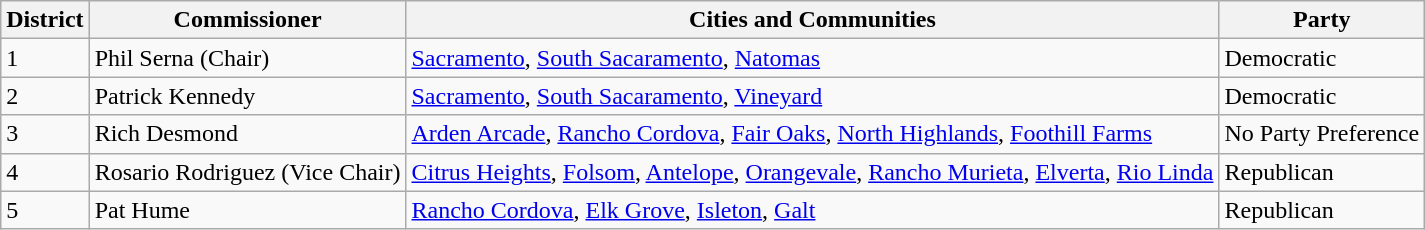<table class="wikitable sortable">
<tr>
<th>District</th>
<th>Commissioner</th>
<th>Cities and Communities</th>
<th>Party</th>
</tr>
<tr>
<td>1</td>
<td>Phil Serna (Chair)</td>
<td><a href='#'>Sacramento</a>, <a href='#'>South Sacaramento</a>, <a href='#'>Natomas</a></td>
<td>Democratic</td>
</tr>
<tr>
<td>2</td>
<td>Patrick Kennedy</td>
<td><a href='#'>Sacramento</a>, <a href='#'>South Sacaramento</a>, <a href='#'>Vineyard</a></td>
<td>Democratic</td>
</tr>
<tr>
<td>3</td>
<td>Rich Desmond</td>
<td><a href='#'>Arden Arcade</a>, <a href='#'>Rancho Cordova</a>, <a href='#'>Fair Oaks</a>, <a href='#'>North Highlands</a>, <a href='#'>Foothill Farms</a></td>
<td>No Party Preference</td>
</tr>
<tr>
<td>4</td>
<td>Rosario Rodriguez (Vice Chair)</td>
<td><a href='#'>Citrus Heights</a>, <a href='#'>Folsom</a>, <a href='#'>Antelope</a>, <a href='#'>Orangevale</a>, <a href='#'>Rancho Murieta</a>, <a href='#'>Elverta</a>, <a href='#'>Rio Linda</a></td>
<td>Republican</td>
</tr>
<tr>
<td>5</td>
<td>Pat Hume</td>
<td><a href='#'>Rancho Cordova</a>, <a href='#'>Elk Grove</a>, <a href='#'>Isleton</a>, <a href='#'>Galt</a></td>
<td>Republican</td>
</tr>
</table>
